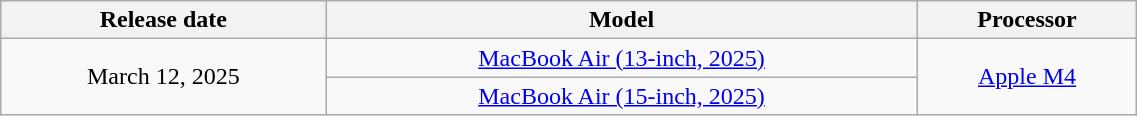<table class="wikitable sortable" style="width:60%; text-align: center;">
<tr>
<th>Release date</th>
<th>Model</th>
<th>Processor</th>
</tr>
<tr>
<td rowspan="2">March 12, 2025</td>
<td><a href='#'>MacBook Air (13-inch, 2025)</a></td>
<td rowspan="2"><a href='#'>Apple M4</a></td>
</tr>
<tr>
<td><a href='#'>MacBook Air (15-inch, 2025)</a></td>
</tr>
</table>
